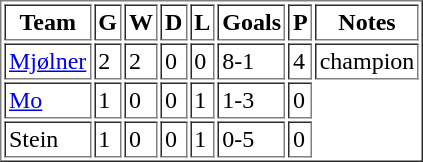<table border="1" cellpadding="2">
<tr>
<th>Team</th>
<th>G</th>
<th>W</th>
<th>D</th>
<th>L</th>
<th>Goals</th>
<th>P</th>
<th>Notes</th>
</tr>
<tr>
<td><a href='#'>Mjølner</a></td>
<td>2</td>
<td>2</td>
<td>0</td>
<td>0</td>
<td>8-1</td>
<td>4</td>
<td>champion</td>
</tr>
<tr>
<td><a href='#'>Mo</a></td>
<td>1</td>
<td>0</td>
<td>0</td>
<td>1</td>
<td>1-3</td>
<td>0</td>
</tr>
<tr>
<td>Stein</td>
<td>1</td>
<td>0</td>
<td>0</td>
<td>1</td>
<td>0-5</td>
<td>0</td>
</tr>
</table>
